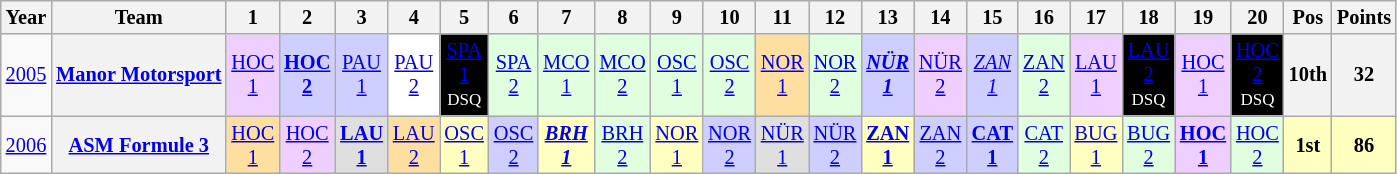<table class="wikitable" style="text-align:center; font-size:85%">
<tr>
<th>Year</th>
<th>Team</th>
<th>1</th>
<th>2</th>
<th>3</th>
<th>4</th>
<th>5</th>
<th>6</th>
<th>7</th>
<th>8</th>
<th>9</th>
<th>10</th>
<th>11</th>
<th>12</th>
<th>13</th>
<th>14</th>
<th>15</th>
<th>16</th>
<th>17</th>
<th>18</th>
<th>19</th>
<th>20</th>
<th>Pos</th>
<th>Points</th>
</tr>
<tr>
<td><a href='#'>2005</a></td>
<th nowrap><a href='#'>Manor Motorsport</a></th>
<td style="background:#efcfff;"><a href='#'>HOC<br>1</a><br></td>
<td style="background:#cfcfff;"><strong><a href='#'>HOC<br>2</a></strong><br></td>
<td style="background:#cfcfff;"><a href='#'>PAU<br>1</a><br></td>
<td style="background:#fff;"><a href='#'>PAU<br>2</a><br></td>
<td style="background:#000; color:white;"><a href='#'><span>SPA<br>1</span></a><br><small>DSQ</small></td>
<td style="background:#dfffdf;"><a href='#'>SPA<br>2</a><br></td>
<td style="background:#dfffdf;"><a href='#'>MCO<br>1</a><br></td>
<td style="background:#dfffdf;"><a href='#'>MCO<br>2</a><br></td>
<td style="background:#dfffdf;"><a href='#'>OSC<br>1</a><br></td>
<td style="background:#dfffdf;"><a href='#'>OSC<br>2</a><br></td>
<td style="background:#ffdf9f;"><a href='#'>NOR<br>1</a><br></td>
<td style="background:#dfffdf;"><a href='#'>NOR<br>2</a><br></td>
<td style="background:#cfcfff;"><strong><em><a href='#'>NÜR<br>1</a></em></strong><br></td>
<td style="background:#efcfff;"><a href='#'>NÜR<br>2</a><br></td>
<td style="background:#cfcfff;"><em><a href='#'>ZAN<br>1</a></em><br></td>
<td style="background:#dfffdf;"><a href='#'>ZAN<br>2</a><br></td>
<td style="background:#efcfff;"><a href='#'>LAU<br>1</a><br></td>
<td style="background:#000; color:white;"><a href='#'><span>LAU<br>2</span></a><br><small>DSQ</small></td>
<td style="background:#efcfff;"><a href='#'>HOC<br>1</a><br></td>
<td style="background:#000; color:white;"><a href='#'><span>HOC<br>2</span></a><br><small>DSQ</small></td>
<th>10th</th>
<th>32</th>
</tr>
<tr>
<td><a href='#'>2006</a></td>
<th nowrap><a href='#'>ASM Formule 3</a></th>
<td style="background:#ffdf9f;"><a href='#'>HOC<br>1</a><br></td>
<td style="background:#efcfff;"><a href='#'>HOC<br>2</a><br></td>
<td style="background:#dfdfdf;"><strong><a href='#'>LAU<br>1</a></strong><br></td>
<td style="background:#ffdf9f;"><a href='#'>LAU<br>2</a><br></td>
<td style="background:#ffffbf;"><a href='#'>OSC<br>1</a><br></td>
<td style="background:#cfcfff;"><a href='#'>OSC<br>2</a><br></td>
<td style="background:#ffffbf;"><strong><em><a href='#'>BRH<br>1</a></em></strong><br></td>
<td style="background:#dfffdf;"><a href='#'>BRH<br>2</a><br></td>
<td style="background:#ffffbf;"><a href='#'>NOR<br>1</a><br></td>
<td style="background:#cfcfff;"><a href='#'>NOR<br>2</a><br></td>
<td style="background:#dfdfdf;"><a href='#'>NÜR<br>1</a><br></td>
<td style="background:#cfcfff;"><a href='#'>NÜR<br>2</a><br></td>
<td style="background:#ffffbf;"><strong><a href='#'>ZAN<br>1</a></strong><br></td>
<td style="background:#cfcfff;"><a href='#'>ZAN<br>2</a><br></td>
<td style="background:#cfcfff;"><strong><a href='#'>CAT<br>1</a></strong><br></td>
<td style="background:#dfffdf;"><a href='#'>CAT<br>2</a><br></td>
<td style="background:#ffffbf;"><a href='#'>BUG<br>1</a><br></td>
<td style="background:#dfffdf;"><a href='#'>BUG<br>2</a><br></td>
<td style="background:#efcfff;"><strong><a href='#'>HOC<br>1</a></strong><br></td>
<td style="background:#dfffdf;"><a href='#'>HOC<br>2</a><br></td>
<th style="background:#ffffbf;">1st</th>
<th style="background:#ffffbf;">86</th>
</tr>
</table>
